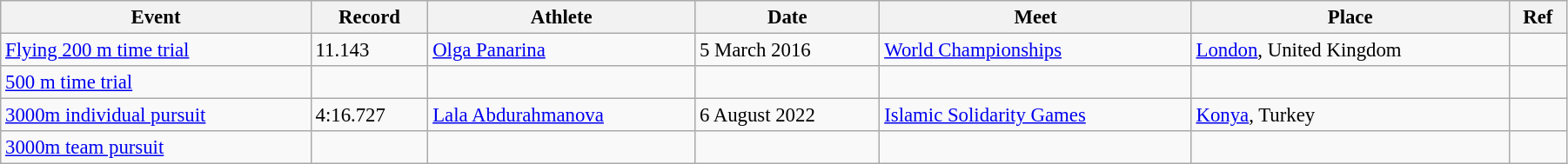<table class="wikitable" style="font-size:95%; width: 95%;">
<tr>
<th>Event</th>
<th>Record</th>
<th>Athlete</th>
<th>Date</th>
<th>Meet</th>
<th>Place</th>
<th>Ref</th>
</tr>
<tr>
<td><a href='#'>Flying 200 m time trial</a></td>
<td>11.143</td>
<td><a href='#'>Olga Panarina</a></td>
<td>5 March 2016</td>
<td><a href='#'>World Championships</a></td>
<td><a href='#'>London</a>, United Kingdom</td>
<td></td>
</tr>
<tr>
<td><a href='#'>500 m time trial</a></td>
<td></td>
<td></td>
<td></td>
<td></td>
<td></td>
<td></td>
</tr>
<tr>
<td><a href='#'>3000m individual pursuit</a></td>
<td>4:16.727</td>
<td><a href='#'>Lala Abdurahmanova</a></td>
<td>6 August 2022</td>
<td><a href='#'>Islamic Solidarity Games</a></td>
<td><a href='#'>Konya</a>, Turkey</td>
<td></td>
</tr>
<tr>
<td><a href='#'>3000m team pursuit</a></td>
<td></td>
<td></td>
<td></td>
<td></td>
<td></td>
<td></td>
</tr>
</table>
